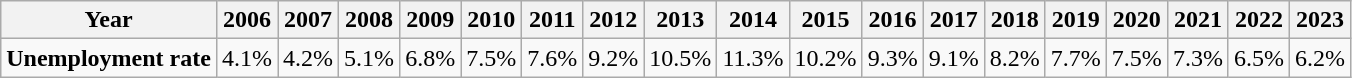<table class="wikitable">
<tr>
<th>Year</th>
<th>2006</th>
<th>2007</th>
<th>2008</th>
<th>2009</th>
<th>2010</th>
<th>2011</th>
<th>2012</th>
<th>2013</th>
<th>2014</th>
<th>2015</th>
<th>2016</th>
<th>2017</th>
<th>2018</th>
<th>2019</th>
<th>2020</th>
<th>2021</th>
<th>2022</th>
<th>2023</th>
</tr>
<tr>
<td><strong>Unemployment rate</strong></td>
<td>4.1%</td>
<td>4.2%</td>
<td>5.1%</td>
<td>6.8%</td>
<td>7.5%</td>
<td>7.6%</td>
<td>9.2%</td>
<td>10.5%</td>
<td>11.3%</td>
<td>10.2%</td>
<td>9.3%</td>
<td>9.1%</td>
<td>8.2%</td>
<td>7.7%</td>
<td>7.5%</td>
<td>7.3%</td>
<td>6.5%</td>
<td>6.2%</td>
</tr>
</table>
